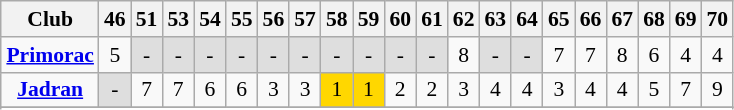<table class="wikitable sortable" style="text-align:center; font-size:90%; margin-left:1em">
<tr>
<th>Club</th>
<th>46</th>
<th>51</th>
<th>53</th>
<th>54</th>
<th>55</th>
<th>56</th>
<th>57</th>
<th>58</th>
<th>59</th>
<th>60</th>
<th>61</th>
<th>62</th>
<th>63</th>
<th>64</th>
<th>65</th>
<th>66</th>
<th>67</th>
<th>68</th>
<th>69</th>
<th>70</th>
</tr>
<tr>
<td><strong> <a href='#'>Primorac</a> </strong></td>
<td>5</td>
<td style="background:#dedede;">-</td>
<td style="background:#dedede;">-</td>
<td style="background:#dedede;">-</td>
<td style="background:#dedede;">-</td>
<td style="background:#dedede;">-</td>
<td style="background:#dedede;">-</td>
<td style="background:#dedede;">-</td>
<td style="background:#dedede;">-</td>
<td style="background:#dedede;">-</td>
<td style="background:#dedede;">-</td>
<td>8</td>
<td style="background:#dedede;">-</td>
<td style="background:#dedede;">-</td>
<td>7</td>
<td>7</td>
<td>8</td>
<td>6</td>
<td>4</td>
<td>4</td>
</tr>
<tr>
<td><strong> <a href='#'>Jadran</a> </strong></td>
<td style="background:#dedede;">-</td>
<td>7</td>
<td>7</td>
<td>6</td>
<td>6</td>
<td>3</td>
<td>3</td>
<td style="background:gold">1</td>
<td style="background:gold">1</td>
<td>2</td>
<td>2</td>
<td>3</td>
<td>4</td>
<td>4</td>
<td>3</td>
<td>4</td>
<td>4</td>
<td>5</td>
<td>7</td>
<td>9</td>
</tr>
<tr>
</tr>
<tr class="sortbottom">
</tr>
</table>
